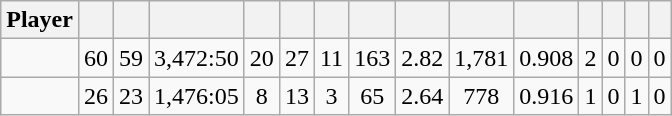<table class="wikitable sortable" style="text-align:center;">
<tr>
<th>Player</th>
<th></th>
<th></th>
<th></th>
<th></th>
<th></th>
<th></th>
<th></th>
<th></th>
<th></th>
<th></th>
<th></th>
<th></th>
<th></th>
<th></th>
</tr>
<tr>
<td style=white-space:nowrap></td>
<td>60</td>
<td>59</td>
<td>3,472:50</td>
<td>20</td>
<td>27</td>
<td>11</td>
<td>163</td>
<td>2.82</td>
<td>1,781</td>
<td>0.908</td>
<td>2</td>
<td>0</td>
<td>0</td>
<td>0</td>
</tr>
<tr>
<td style=white-space:nowrap></td>
<td>26</td>
<td>23</td>
<td>1,476:05</td>
<td>8</td>
<td>13</td>
<td>3</td>
<td>65</td>
<td>2.64</td>
<td>778</td>
<td>0.916</td>
<td>1</td>
<td>0</td>
<td>1</td>
<td>0</td>
</tr>
</table>
